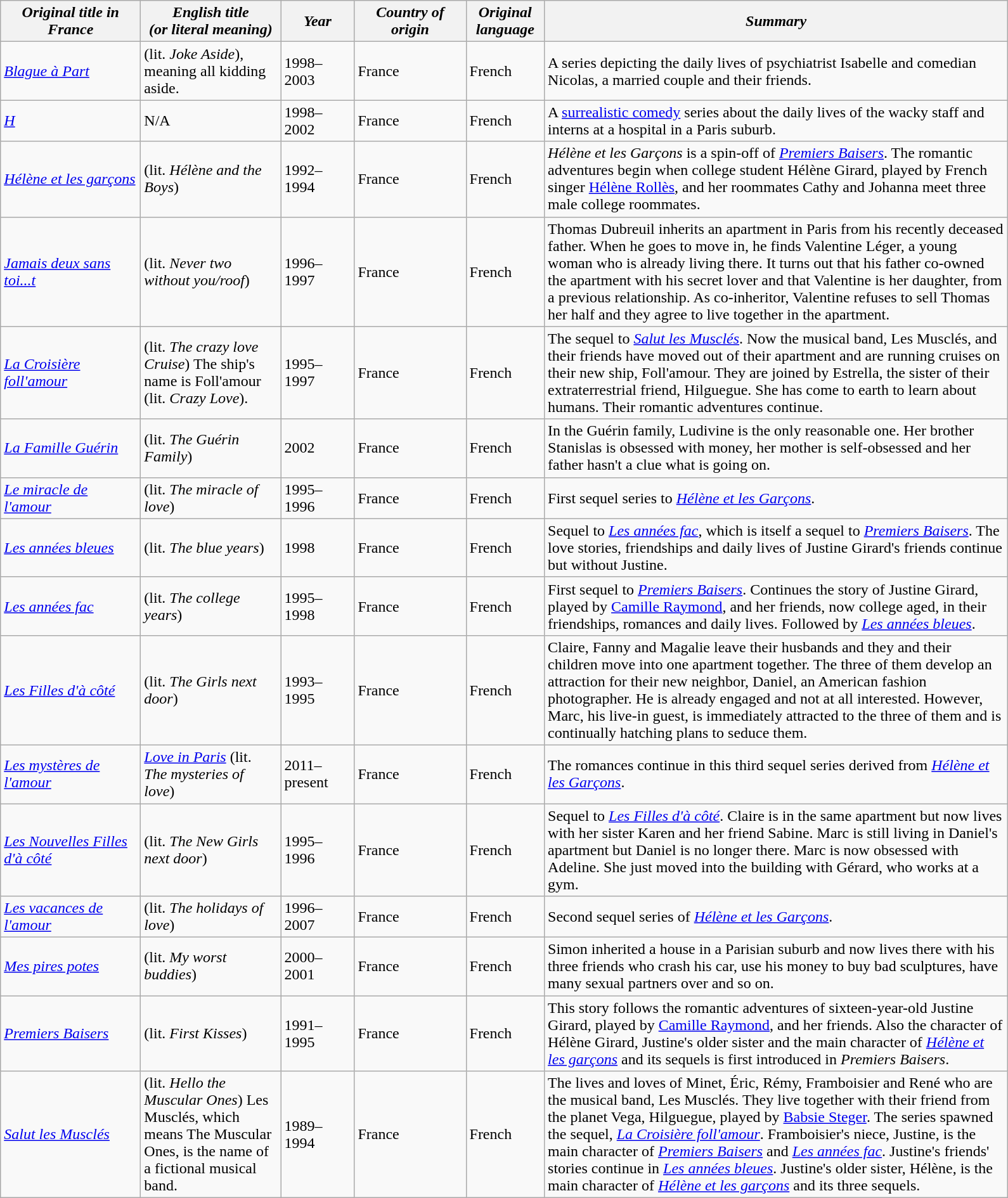<table class="wikitable">
<tr>
<th style="width:140px;"><em>Original title in France</em></th>
<th style="width:140px;"><em>English title<br>(or literal meaning)</em></th>
<th style="width:70px;"><em>Year</em></th>
<th style="width:110px;"><em>Country of origin</em></th>
<th style="width:75px;"><em>Original language</em></th>
<th style="width:480px;"><em>Summary</em></th>
</tr>
<tr>
<td><em><a href='#'>Blague à Part</a></em></td>
<td>(lit. <em>Joke Aside</em>), meaning all kidding aside.</td>
<td>1998–2003</td>
<td>France</td>
<td>French</td>
<td>A series depicting the daily lives of psychiatrist Isabelle and comedian Nicolas, a married couple and their friends.</td>
</tr>
<tr>
<td><em><a href='#'>H</a></em></td>
<td>N/A</td>
<td>1998–2002</td>
<td>France</td>
<td>French</td>
<td>A <a href='#'>surrealistic comedy</a> series about the daily lives of the wacky staff and interns at a hospital in a Paris suburb.</td>
</tr>
<tr>
<td><em><a href='#'>Hélène et les garçons</a></em></td>
<td>(lit. <em>Hélène and the Boys</em>)</td>
<td>1992–1994</td>
<td>France</td>
<td>French</td>
<td><em>Hélène et les Garçons</em> is a spin-off of <em><a href='#'>Premiers Baisers</a></em>. The romantic adventures begin when college student Hélène Girard, played by French singer <a href='#'>Hélène Rollès</a>, and her roommates Cathy and Johanna meet three male college roommates.</td>
</tr>
<tr>
<td><em><a href='#'>Jamais deux sans toi...t</a></em></td>
<td>(lit. <em>Never two without you/roof</em>)</td>
<td>1996–1997</td>
<td>France</td>
<td>French</td>
<td>Thomas Dubreuil inherits an apartment in Paris from his recently deceased father. When he goes to move in, he finds Valentine Léger, a young woman who is already living there. It turns out that his father co-owned the apartment with his secret lover and that Valentine is her daughter, from a previous relationship. As co-inheritor, Valentine refuses to sell Thomas her half and they agree to live together in the apartment.</td>
</tr>
<tr>
<td><em><a href='#'>La Croisière foll'amour</a></em></td>
<td>(lit. <em>The crazy love Cruise</em>) The ship's name is Foll'amour (lit. <em>Crazy Love</em>).</td>
<td>1995–1997</td>
<td>France</td>
<td>French</td>
<td>The sequel to <em><a href='#'>Salut les Musclés</a></em>. Now the musical band, Les Musclés, and their friends have moved out of their apartment and are running cruises on their new ship, Foll'amour. They are joined by Estrella, the sister of their extraterrestrial friend, Hilguegue. She has come to earth to learn about humans. Their romantic adventures continue.</td>
</tr>
<tr>
<td><em><a href='#'>La Famille Guérin</a></em></td>
<td>(lit. <em>The Guérin Family</em>)</td>
<td>2002</td>
<td>France</td>
<td>French</td>
<td>In the Guérin family, Ludivine is the only reasonable one. Her brother Stanislas is obsessed with money, her mother is self-obsessed and her father hasn't a clue what is going on.</td>
</tr>
<tr>
<td><em><a href='#'>Le miracle de l'amour</a></em></td>
<td>(lit. <em>The miracle of love</em>)</td>
<td>1995–1996</td>
<td>France</td>
<td>French</td>
<td>First sequel series to <em><a href='#'>Hélène et les Garçons</a></em>.</td>
</tr>
<tr>
<td><em><a href='#'>Les années bleues</a></em></td>
<td>(lit. <em>The blue years</em>)</td>
<td>1998</td>
<td>France</td>
<td>French</td>
<td>Sequel to <em><a href='#'>Les années fac</a></em>, which is itself a sequel to <em><a href='#'>Premiers Baisers</a></em>. The love stories, friendships and daily lives of Justine Girard's friends continue but without Justine.</td>
</tr>
<tr>
<td><em><a href='#'>Les années fac</a></em></td>
<td>(lit. <em>The college years</em>)</td>
<td>1995–1998</td>
<td>France</td>
<td>French</td>
<td>First sequel to <em><a href='#'>Premiers Baisers</a></em>. Continues the story of Justine Girard, played by <a href='#'>Camille Raymond</a>, and her friends, now college aged, in their friendships, romances and daily lives. Followed by <em><a href='#'>Les années bleues</a></em>.</td>
</tr>
<tr>
<td><em><a href='#'>Les Filles d'à côté</a></em></td>
<td>(lit. <em>The Girls next door</em>)</td>
<td>1993–1995</td>
<td>France</td>
<td>French</td>
<td>Claire, Fanny and Magalie leave their husbands and they and their children move into one apartment together. The three of them develop an attraction for their new neighbor, Daniel, an American fashion photographer. He is already engaged and not at all interested. However, Marc, his live-in guest, is immediately attracted to the three of them and is continually hatching plans to seduce them.</td>
</tr>
<tr>
<td><em><a href='#'>Les mystères de l'amour</a></em></td>
<td><em><a href='#'>Love in Paris</a></em> (lit. <em>The mysteries of love</em>)</td>
<td>2011–present</td>
<td>France</td>
<td>French</td>
<td>The romances continue in this third sequel series derived from <em><a href='#'>Hélène et les Garçons</a></em>.</td>
</tr>
<tr>
<td><em><a href='#'>Les Nouvelles Filles d'à côté</a></em></td>
<td>(lit. <em>The New Girls next door</em>)</td>
<td>1995–1996</td>
<td>France</td>
<td>French</td>
<td>Sequel to <em><a href='#'>Les Filles d'à côté</a></em>. Claire is in the same apartment but now lives with her sister Karen and her friend Sabine. Marc is still living in Daniel's apartment but Daniel is no longer there. Marc is now obsessed with Adeline. She just moved into the building with Gérard, who works at a gym.</td>
</tr>
<tr>
<td><em><a href='#'>Les vacances de l'amour</a></em></td>
<td>(lit. <em>The holidays of love</em>)</td>
<td>1996–2007</td>
<td>France</td>
<td>French</td>
<td>Second sequel series of <em><a href='#'>Hélène et les Garçons</a></em>.</td>
</tr>
<tr>
<td><em><a href='#'>Mes pires potes</a></em></td>
<td>(lit. <em>My worst buddies</em>)</td>
<td>2000–2001</td>
<td>France</td>
<td>French</td>
<td>Simon inherited a house in a Parisian suburb and now lives there with his three friends who crash his car, use his money to buy bad sculptures, have many sexual partners over and so on.</td>
</tr>
<tr>
<td><em><a href='#'>Premiers Baisers</a></em></td>
<td>(lit. <em>First Kisses</em>)</td>
<td>1991–1995</td>
<td>France</td>
<td>French</td>
<td>This story follows the romantic adventures of sixteen-year-old Justine Girard, played by <a href='#'>Camille Raymond</a>, and her friends. Also the character of Hélène Girard, Justine's older sister and the main character of <em><a href='#'>Hélène et les garçons</a></em> and its sequels is first introduced in <em>Premiers Baisers</em>.</td>
</tr>
<tr>
<td><em><a href='#'>Salut les Musclés</a></em></td>
<td>(lit. <em>Hello the Muscular Ones</em>) Les Musclés, which means The Muscular Ones, is the name of a fictional musical band.</td>
<td>1989–1994</td>
<td>France</td>
<td>French</td>
<td>The lives and loves of Minet, Éric, Rémy, Framboisier and René who are the musical band, Les Musclés. They live together with their friend from the planet Vega, Hilguegue, played by <a href='#'>Babsie Steger</a>. The series spawned the sequel, <em><a href='#'>La Croisière foll'amour</a></em>. Framboisier's niece, Justine, is the main character of <em><a href='#'>Premiers Baisers</a></em> and <em><a href='#'>Les années fac</a></em>. Justine's friends' stories continue in <em><a href='#'>Les années bleues</a></em>. Justine's older sister, Hélène, is the main character of <em><a href='#'>Hélène et les garçons</a></em> and its three sequels.</td>
</tr>
</table>
